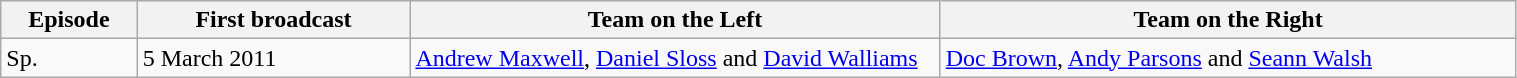<table class="wikitable" style="width:80%;">
<tr>
<th style="width:9%;">Episode</th>
<th style="width:18%;">First broadcast</th>
<th style="width:35%;">Team on the Left</th>
<th style="width:38%;">Team on the Right</th>
</tr>
<tr>
<td>Sp.</td>
<td>5 March 2011</td>
<td><a href='#'>Andrew Maxwell</a>, <a href='#'>Daniel Sloss</a> and <a href='#'>David Walliams</a></td>
<td><a href='#'>Doc Brown</a>, <a href='#'>Andy Parsons</a> and <a href='#'>Seann Walsh</a></td>
</tr>
</table>
